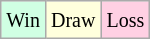<table class="wikitable">
<tr>
<td style="background-color: #d0ffe3;"><small>Win</small></td>
<td style="background-color: #ffffdd;"><small>Draw</small></td>
<td style="background-color: #ffd0e3;"><small>Loss</small></td>
</tr>
</table>
